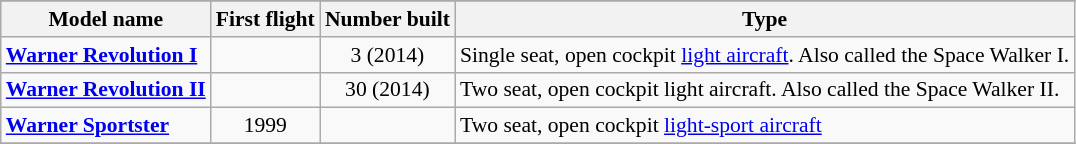<table class="wikitable" align=center style="font-size:90%;">
<tr>
</tr>
<tr style="background:#efefef;">
<th>Model name</th>
<th>First flight</th>
<th>Number built</th>
<th>Type</th>
</tr>
<tr>
<td align=left><strong><a href='#'>Warner Revolution I</a></strong></td>
<td align=center></td>
<td align=center>3 (2014)</td>
<td align=left>Single seat, open cockpit <a href='#'>light aircraft</a>. Also called the Space Walker I.</td>
</tr>
<tr>
<td align=left><strong><a href='#'>Warner Revolution II</a></strong></td>
<td align=center></td>
<td align=center>30 (2014)</td>
<td align=left>Two seat, open cockpit light aircraft. Also called the Space Walker II.</td>
</tr>
<tr>
<td align=left><strong><a href='#'>Warner Sportster</a></strong></td>
<td align=center>1999</td>
<td align=center></td>
<td align=left>Two seat, open cockpit <a href='#'>light-sport aircraft</a></td>
</tr>
<tr>
</tr>
</table>
